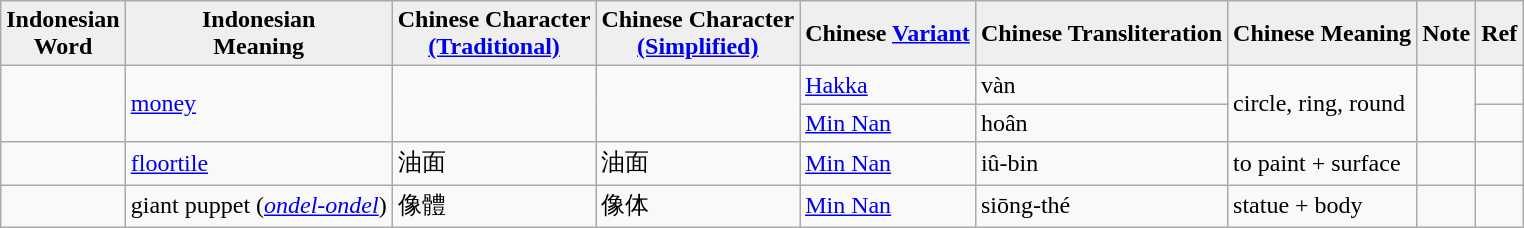<table class="wikitable">
<tr>
<th style="background:#efefef;">Indonesian <br>Word</th>
<th style="background:#efefef;">Indonesian <br>Meaning</th>
<th style="background:#efefef;">Chinese Character <br><a href='#'>(Traditional)</a></th>
<th style="background:#efefef;">Chinese Character <br><a href='#'>(Simplified)</a></th>
<th style="background:#efefef;">Chinese <a href='#'>Variant</a></th>
<th style="background:#efefef;">Chinese Transliteration</th>
<th style="background:#efefef;">Chinese Meaning</th>
<th style="background:#efefef;">Note</th>
<th style="background:#efefef;">Ref</th>
</tr>
<tr>
<td rowspan="2"></td>
<td rowspan="2"><a href='#'>money</a></td>
<td rowspan="2"></td>
<td rowspan="2"></td>
<td><a href='#'>Hakka</a></td>
<td>vàn</td>
<td rowspan="2">circle, ring, round</td>
<td rowspan="2"></td>
<td></td>
</tr>
<tr>
<td><a href='#'>Min Nan</a></td>
<td>hoân</td>
<td></td>
</tr>
<tr>
<td></td>
<td><a href='#'>floortile</a></td>
<td>油面</td>
<td>油面</td>
<td><a href='#'>Min Nan</a></td>
<td>iû-bin</td>
<td>to paint + surface</td>
<td></td>
<td></td>
</tr>
<tr>
<td></td>
<td>giant puppet (<em><a href='#'>ondel-ondel</a></em>)</td>
<td>像體</td>
<td>像体</td>
<td><a href='#'>Min Nan</a></td>
<td>siōng-thé</td>
<td>statue + body</td>
<td></td>
<td></td>
</tr>
</table>
